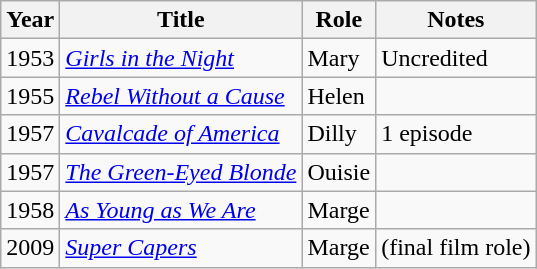<table class="wikitable">
<tr>
<th>Year</th>
<th>Title</th>
<th>Role</th>
<th>Notes</th>
</tr>
<tr>
<td>1953</td>
<td><em><a href='#'>Girls in the Night</a></em></td>
<td>Mary</td>
<td>Uncredited</td>
</tr>
<tr>
<td>1955</td>
<td><em><a href='#'>Rebel Without a Cause</a></em></td>
<td>Helen</td>
<td></td>
</tr>
<tr>
<td>1957</td>
<td><em><a href='#'>Cavalcade of America</a></em></td>
<td>Dilly</td>
<td>1 episode</td>
</tr>
<tr>
<td>1957</td>
<td><em><a href='#'>The Green-Eyed Blonde</a></em></td>
<td>Ouisie</td>
<td></td>
</tr>
<tr>
<td>1958</td>
<td><em><a href='#'>As Young as We Are</a></em></td>
<td>Marge</td>
<td></td>
</tr>
<tr>
<td>2009</td>
<td><em><a href='#'>Super Capers</a></em></td>
<td>Marge</td>
<td>(final film role)</td>
</tr>
</table>
